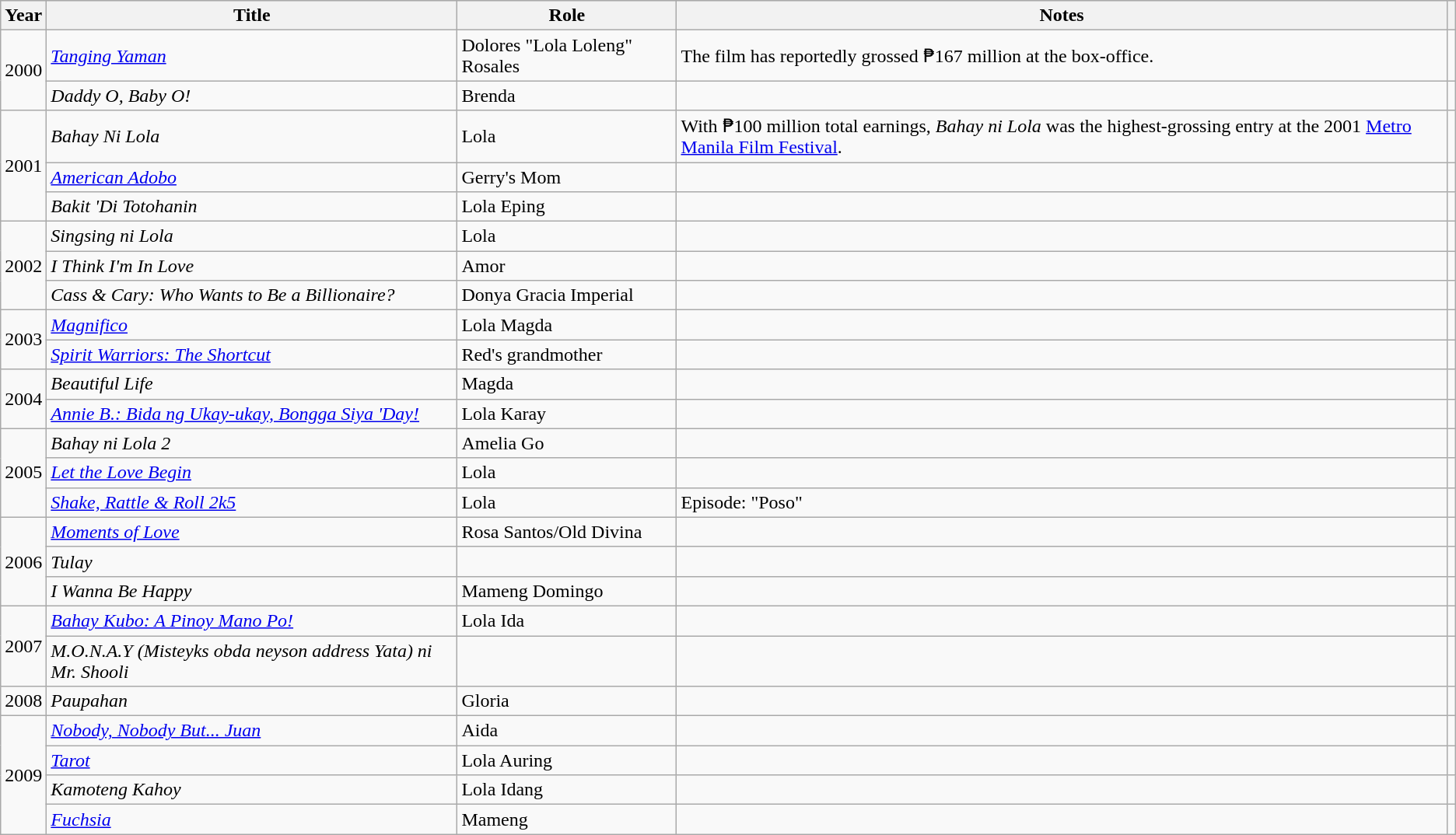<table class="wikitable sortable plainrowheaders">
<tr style="background:#ccc; text-align:center;">
<th scope="col">Year</th>
<th scope="col">Title</th>
<th scope="col">Role</th>
<th scope="col" class="unsortable">Notes</th>
<th scope="col" class="unsortable"></th>
</tr>
<tr>
<td rowspan="2">2000</td>
<td><em><a href='#'>Tanging Yaman</a></em></td>
<td>Dolores "Lola Loleng" Rosales</td>
<td>The film has reportedly grossed ₱167 million at the box-office.</td>
<td></td>
</tr>
<tr>
<td><em>Daddy O, Baby O!</em></td>
<td>Brenda</td>
<td></td>
<td></td>
</tr>
<tr>
<td rowspan="3">2001</td>
<td><em>Bahay Ni Lola</em></td>
<td>Lola</td>
<td>With ₱100 million total earnings, <em>Bahay ni Lola</em> was the highest-grossing entry at the 2001 <a href='#'>Metro Manila Film Festival</a>.</td>
<td></td>
</tr>
<tr>
<td><em><a href='#'>American Adobo</a></em></td>
<td>Gerry's Mom</td>
<td></td>
<td></td>
</tr>
<tr>
<td><em>Bakit 'Di Totohanin</em></td>
<td>Lola Eping</td>
<td></td>
<td></td>
</tr>
<tr>
<td rowspan="3">2002</td>
<td><em>Singsing ni Lola</em></td>
<td>Lola</td>
<td></td>
<td></td>
</tr>
<tr>
<td><em>I Think I'm In Love</em></td>
<td>Amor</td>
<td></td>
<td></td>
</tr>
<tr>
<td><em>Cass & Cary: Who Wants to Be a Billionaire?</em></td>
<td>Donya Gracia Imperial</td>
<td></td>
<td></td>
</tr>
<tr>
<td rowspan="2">2003</td>
<td><em><a href='#'>Magnifico</a></em></td>
<td>Lola Magda</td>
<td></td>
<td></td>
</tr>
<tr>
<td><em><a href='#'>Spirit Warriors: The Shortcut</a></em></td>
<td>Red's grandmother</td>
<td></td>
<td></td>
</tr>
<tr>
<td rowspan="2">2004</td>
<td><em>Beautiful Life</em></td>
<td>Magda</td>
<td></td>
<td></td>
</tr>
<tr>
<td><em><a href='#'>Annie B.: Bida ng Ukay-ukay, Bongga Siya 'Day!</a></em></td>
<td>Lola Karay</td>
<td></td>
<td></td>
</tr>
<tr>
<td rowspan="3">2005</td>
<td><em>Bahay ni Lola 2</em></td>
<td>Amelia Go</td>
<td></td>
<td></td>
</tr>
<tr>
<td><em><a href='#'>Let the Love Begin</a></em></td>
<td>Lola</td>
<td></td>
<td></td>
</tr>
<tr>
<td><em><a href='#'>Shake, Rattle & Roll 2k5</a></em></td>
<td>Lola</td>
<td>Episode: "Poso"</td>
<td></td>
</tr>
<tr>
<td rowspan="3">2006</td>
<td><em><a href='#'>Moments of Love</a></em></td>
<td>Rosa Santos/Old Divina</td>
<td></td>
<td></td>
</tr>
<tr>
<td><em>Tulay</em></td>
<td></td>
<td></td>
<td></td>
</tr>
<tr>
<td><em>I Wanna Be Happy</em></td>
<td>Mameng Domingo</td>
<td></td>
<td></td>
</tr>
<tr>
<td rowspan="2">2007</td>
<td><em><a href='#'>Bahay Kubo: A Pinoy Mano Po!</a></em></td>
<td>Lola Ida</td>
<td></td>
<td></td>
</tr>
<tr>
<td><em>M.O.N.A.Y (Misteyks obda neyson address Yata) ni Mr. Shooli</em></td>
<td></td>
<td></td>
<td></td>
</tr>
<tr>
<td>2008</td>
<td><em>Paupahan</em></td>
<td>Gloria</td>
<td></td>
<td></td>
</tr>
<tr>
<td rowspan="4">2009</td>
<td><em><a href='#'>Nobody, Nobody But... Juan</a></em></td>
<td>Aida</td>
<td></td>
<td></td>
</tr>
<tr>
<td><em><a href='#'>Tarot</a></em></td>
<td>Lola Auring</td>
<td></td>
<td></td>
</tr>
<tr>
<td><em>Kamoteng Kahoy</em></td>
<td>Lola Idang</td>
<td></td>
<td></td>
</tr>
<tr>
<td><em><a href='#'>Fuchsia</a></em></td>
<td>Mameng</td>
<td></td>
<td></td>
</tr>
</table>
